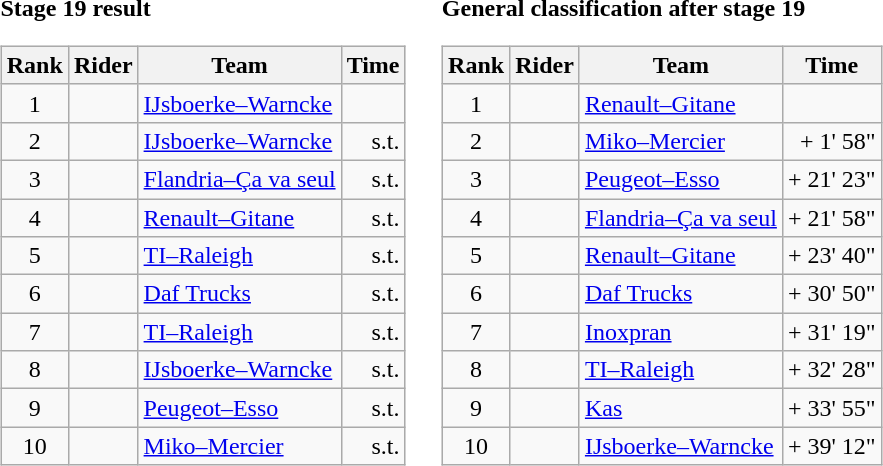<table>
<tr>
<td><strong>Stage 19 result</strong><br><table class="wikitable">
<tr>
<th scope="col">Rank</th>
<th scope="col">Rider</th>
<th scope="col">Team</th>
<th scope="col">Time</th>
</tr>
<tr>
<td style="text-align:center;">1</td>
<td></td>
<td><a href='#'>IJsboerke–Warncke</a></td>
<td style="text-align:right;"></td>
</tr>
<tr>
<td style="text-align:center;">2</td>
<td></td>
<td><a href='#'>IJsboerke–Warncke</a></td>
<td style="text-align:right;">s.t.</td>
</tr>
<tr>
<td style="text-align:center;">3</td>
<td></td>
<td><a href='#'>Flandria–Ça va seul</a></td>
<td style="text-align:right;">s.t.</td>
</tr>
<tr>
<td style="text-align:center;">4</td>
<td></td>
<td><a href='#'>Renault–Gitane</a></td>
<td style="text-align:right;">s.t.</td>
</tr>
<tr>
<td style="text-align:center;">5</td>
<td></td>
<td><a href='#'>TI–Raleigh</a></td>
<td style="text-align:right;">s.t.</td>
</tr>
<tr>
<td style="text-align:center;">6</td>
<td></td>
<td><a href='#'>Daf Trucks</a></td>
<td style="text-align:right;">s.t.</td>
</tr>
<tr>
<td style="text-align:center;">7</td>
<td></td>
<td><a href='#'>TI–Raleigh</a></td>
<td style="text-align:right;">s.t.</td>
</tr>
<tr>
<td style="text-align:center;">8</td>
<td></td>
<td><a href='#'>IJsboerke–Warncke</a></td>
<td style="text-align:right;">s.t.</td>
</tr>
<tr>
<td style="text-align:center;">9</td>
<td></td>
<td><a href='#'>Peugeot–Esso</a></td>
<td style="text-align:right;">s.t.</td>
</tr>
<tr>
<td style="text-align:center;">10</td>
<td></td>
<td><a href='#'>Miko–Mercier</a></td>
<td style="text-align:right;">s.t.</td>
</tr>
</table>
</td>
<td></td>
<td><strong>General classification after stage 19</strong><br><table class="wikitable">
<tr>
<th scope="col">Rank</th>
<th scope="col">Rider</th>
<th scope="col">Team</th>
<th scope="col">Time</th>
</tr>
<tr>
<td style="text-align:center;">1</td>
<td> </td>
<td><a href='#'>Renault–Gitane</a></td>
<td style="text-align:right;"></td>
</tr>
<tr>
<td style="text-align:center;">2</td>
<td></td>
<td><a href='#'>Miko–Mercier</a></td>
<td style="text-align:right;">+ 1' 58"</td>
</tr>
<tr>
<td style="text-align:center;">3</td>
<td></td>
<td><a href='#'>Peugeot–Esso</a></td>
<td style="text-align:right;">+ 21' 23"</td>
</tr>
<tr>
<td style="text-align:center;">4</td>
<td></td>
<td><a href='#'>Flandria–Ça va seul</a></td>
<td style="text-align:right;">+ 21' 58"</td>
</tr>
<tr>
<td style="text-align:center;">5</td>
<td></td>
<td><a href='#'>Renault–Gitane</a></td>
<td style="text-align:right;">+ 23' 40"</td>
</tr>
<tr>
<td style="text-align:center;">6</td>
<td></td>
<td><a href='#'>Daf Trucks</a></td>
<td style="text-align:right;">+ 30' 50"</td>
</tr>
<tr>
<td style="text-align:center;">7</td>
<td></td>
<td><a href='#'>Inoxpran</a></td>
<td style="text-align:right;">+ 31' 19"</td>
</tr>
<tr>
<td style="text-align:center;">8</td>
<td></td>
<td><a href='#'>TI–Raleigh</a></td>
<td style="text-align:right;">+ 32' 28"</td>
</tr>
<tr>
<td style="text-align:center;">9</td>
<td></td>
<td><a href='#'>Kas</a></td>
<td style="text-align:right;">+ 33' 55"</td>
</tr>
<tr>
<td style="text-align:center;">10</td>
<td></td>
<td><a href='#'>IJsboerke–Warncke</a></td>
<td style="text-align:right;">+ 39' 12"</td>
</tr>
</table>
</td>
</tr>
</table>
